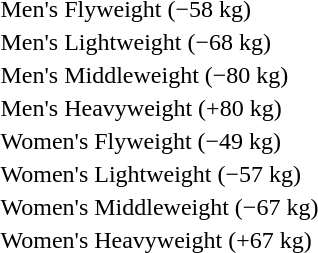<table>
<tr valign="top">
<td>Men's Flyweight (−58 kg)<br></td>
<td></td>
<td></td>
<td></td>
</tr>
<tr valign="top">
<td>Men's Lightweight (−68 kg)<br></td>
<td></td>
<td></td>
<td></td>
</tr>
<tr valign="top">
<td>Men's Middleweight (−80 kg)<br></td>
<td></td>
<td></td>
<td></td>
</tr>
<tr valign="top">
<td>Men's Heavyweight (+80 kg)<br></td>
<td></td>
<td></td>
<td></td>
</tr>
<tr valign="top">
<td>Women's Flyweight (−49 kg)<br></td>
<td></td>
<td></td>
<td></td>
</tr>
<tr valign="top">
<td>Women's Lightweight (−57 kg)<br></td>
<td></td>
<td></td>
<td></td>
</tr>
<tr valign="top">
<td>Women's Middleweight (−67 kg)<br></td>
<td></td>
<td></td>
<td></td>
</tr>
<tr valign="top">
<td>Women's Heavyweight (+67 kg)<br></td>
<td></td>
<td></td>
<td></td>
</tr>
</table>
